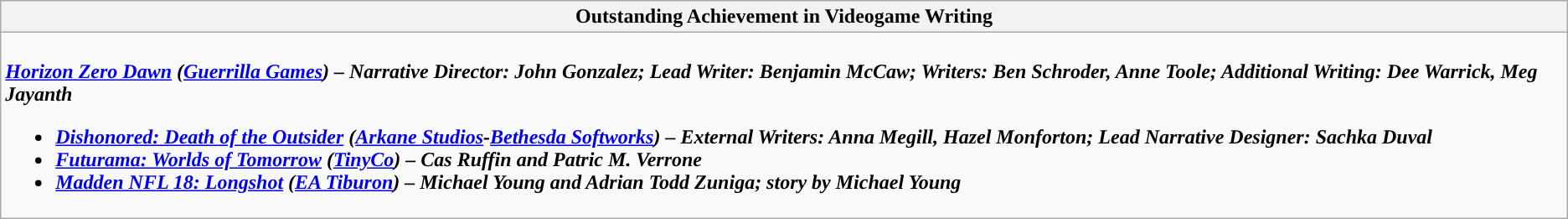<table class=wikitable style="width=100%">
<tr>
<th colspan="2" style="background:">Outstanding Achievement in Videogame Writing</th>
</tr>
<tr>
<td colspan="2" style="vertical-align:top;"><br><strong><em><a href='#'>Horizon Zero Dawn</a><em> (<a href='#'>Guerrilla Games</a>) – Narrative Director: John Gonzalez; Lead Writer: Benjamin McCaw; Writers: Ben Schroder, Anne Toole; Additional Writing: Dee Warrick, Meg Jayanth<strong><ul><li></em><a href='#'>Dishonored: Death of the Outsider</a><em> (<a href='#'>Arkane Studios</a>-<a href='#'>Bethesda Softworks</a>) – External Writers: Anna Megill, Hazel Monforton; Lead Narrative Designer: Sachka Duval</li><li></em><a href='#'>Futurama: Worlds of Tomorrow</a><em> (<a href='#'>TinyCo</a>) – Cas Ruffin and Patric M. Verrone</li><li></em><a href='#'>Madden NFL 18: Longshot</a><em> (<a href='#'>EA Tiburon</a>) – Michael Young and Adrian Todd Zuniga; story by Michael Young</li></ul></td>
</tr>
</table>
